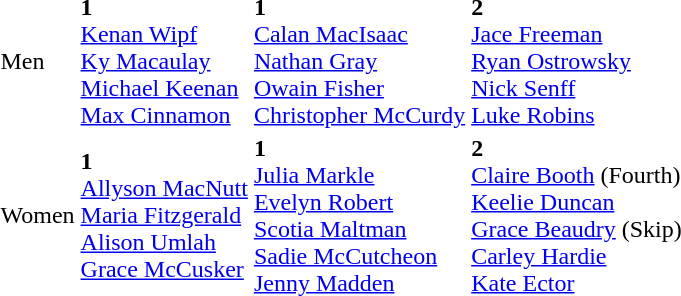<table>
<tr>
<td>Men</td>
<td><strong> 1</strong><br><a href='#'>Kenan Wipf</a><br><a href='#'>Ky Macaulay</a><br><a href='#'>Michael Keenan</a><br><a href='#'>Max Cinnamon</a></td>
<td><strong> 1</strong><br><a href='#'>Calan MacIsaac</a><br><a href='#'>Nathan Gray</a><br><a href='#'>Owain Fisher</a><br><a href='#'>Christopher McCurdy</a></td>
<td><strong> 2</strong><br><a href='#'>Jace Freeman</a><br><a href='#'>Ryan Ostrowsky</a><br><a href='#'>Nick Senff</a><br><a href='#'>Luke Robins</a></td>
</tr>
<tr>
<td>Women</td>
<td><strong> 1</strong><br><a href='#'>Allyson MacNutt</a><br><a href='#'>Maria Fitzgerald</a><br><a href='#'>Alison Umlah</a><br><a href='#'>Grace McCusker</a></td>
<td><strong> 1</strong><br><a href='#'>Julia Markle</a><br><a href='#'>Evelyn Robert</a><br><a href='#'>Scotia Maltman</a><br><a href='#'>Sadie McCutcheon</a><br><a href='#'>Jenny Madden</a></td>
<td><strong> 2</strong><br><a href='#'>Claire Booth</a> (Fourth)<br><a href='#'>Keelie Duncan</a><br><a href='#'>Grace Beaudry</a> (Skip)<br><a href='#'>Carley Hardie</a><br><a href='#'>Kate Ector</a></td>
</tr>
</table>
